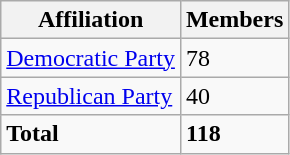<table class="wikitable">
<tr>
<th>Affiliation</th>
<th>Members</th>
</tr>
<tr>
<td><a href='#'>Democratic Party</a></td>
<td>78</td>
</tr>
<tr>
<td><a href='#'>Republican Party</a></td>
<td>40</td>
</tr>
<tr>
<td><strong>Total</strong></td>
<td><strong>118</strong></td>
</tr>
</table>
